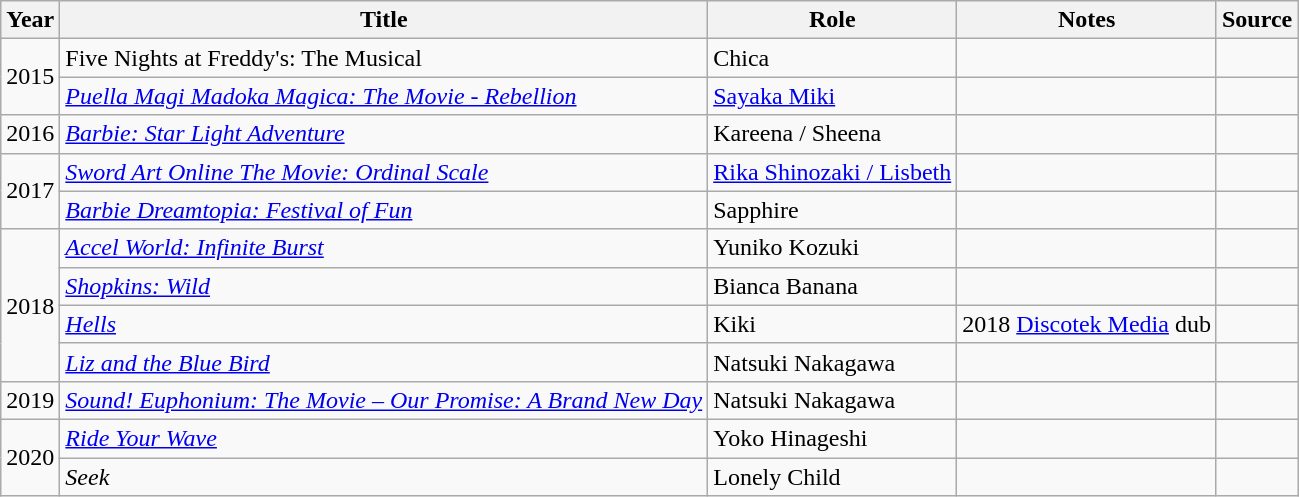<table class="wikitable sortable plainrowheaders">
<tr>
<th>Year</th>
<th>Title</th>
<th>Role</th>
<th class="unsortable">Notes</th>
<th class="unsortable">Source</th>
</tr>
<tr>
<td rowspan="2">2015</td>
<td>Five Nights at Freddy's: The Musical</td>
<td>Chica</td>
<td></td>
<td></td>
</tr>
<tr>
<td><em><a href='#'>Puella Magi Madoka Magica: The Movie - Rebellion</a></em></td>
<td><a href='#'>Sayaka Miki</a></td>
<td></td>
<td></td>
</tr>
<tr>
<td>2016</td>
<td><em><a href='#'>Barbie: Star Light Adventure</a></em></td>
<td>Kareena / Sheena</td>
<td></td>
<td></td>
</tr>
<tr>
<td rowspan="2">2017</td>
<td><em><a href='#'>Sword Art Online The Movie: Ordinal Scale</a></em></td>
<td><a href='#'>Rika Shinozaki / Lisbeth</a></td>
<td></td>
<td></td>
</tr>
<tr>
<td><a href='#'><em>Barbie Dreamtopia: Festival of Fun</em></a></td>
<td>Sapphire</td>
<td></td>
<td></td>
</tr>
<tr>
<td rowspan="4">2018</td>
<td><em><a href='#'>Accel World: Infinite Burst</a></em></td>
<td>Yuniko Kozuki</td>
<td></td>
<td></td>
</tr>
<tr>
<td><em><a href='#'>Shopkins: Wild</a></em></td>
<td>Bianca Banana</td>
<td></td>
<td></td>
</tr>
<tr>
<td><em><a href='#'>Hells</a></em></td>
<td>Kiki</td>
<td>2018 <a href='#'>Discotek Media</a> dub</td>
<td></td>
</tr>
<tr>
<td><em><a href='#'>Liz and the Blue Bird</a></em></td>
<td>Natsuki Nakagawa</td>
<td></td>
<td></td>
</tr>
<tr>
<td>2019</td>
<td><em><a href='#'>Sound! Euphonium: The Movie – Our Promise: A Brand New Day</a></em></td>
<td>Natsuki Nakagawa</td>
<td></td>
<td></td>
</tr>
<tr>
<td rowspan="2">2020</td>
<td><em><a href='#'>Ride Your Wave</a></em></td>
<td>Yoko Hinageshi</td>
<td></td>
<td></td>
</tr>
<tr>
<td><em>Seek</em></td>
<td>Lonely Child</td>
<td></td>
<td></td>
</tr>
</table>
